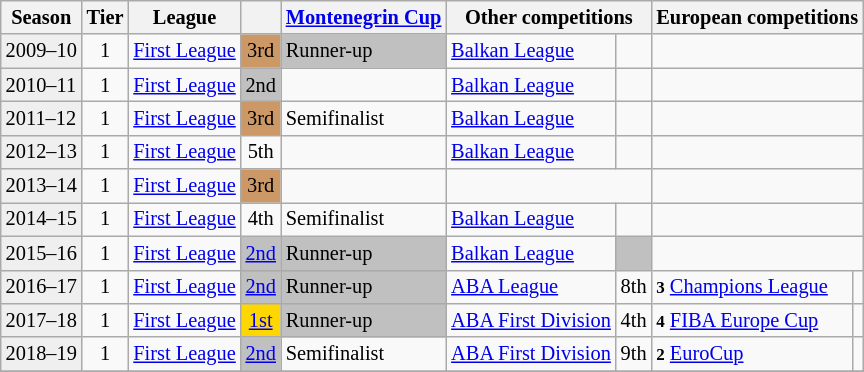<table class="wikitable" style="font-size:85%">
<tr bgcolor=>
<th>Season</th>
<th>Tier</th>
<th>League</th>
<th></th>
<th><a href='#'>Montenegrin Cup</a></th>
<th colspan="2">Other competitions</th>
<th colspan=2>European competitions</th>
</tr>
<tr>
<td style="background:#efefef;">2009–10</td>
<td align="center">1</td>
<td><a href='#'>First League</a></td>
<td align="center" bgcolor=#cc9966>3rd</td>
<td style="background:silver;">Runner-up</td>
<td><a href='#'>Balkan League</a></td>
<td align=center></td>
<td colspan=2></td>
</tr>
<tr>
<td style="background:#efefef;">2010–11</td>
<td align="center">1</td>
<td><a href='#'>First League</a></td>
<td align="center" bgcolor=silver>2nd</td>
<td></td>
<td><a href='#'>Balkan League</a></td>
<td align=center></td>
<td colspan=2></td>
</tr>
<tr>
<td style="background:#efefef;">2011–12</td>
<td align="center">1</td>
<td><a href='#'>First League</a></td>
<td align="center" bgcolor=#cc9966>3rd</td>
<td>Semifinalist</td>
<td><a href='#'>Balkan League</a></td>
<td align=center></td>
<td colspan=2></td>
</tr>
<tr>
<td style="background:#efefef;">2012–13</td>
<td align="center">1</td>
<td><a href='#'>First League</a></td>
<td align="center">5th</td>
<td></td>
<td><a href='#'>Balkan League</a></td>
<td align=center></td>
<td colspan=2></td>
</tr>
<tr>
<td style="background:#efefef;">2013–14</td>
<td align="center">1</td>
<td><a href='#'>First League</a></td>
<td align="center" bgcolor=#cc9966>3rd</td>
<td></td>
<td colspan=2></td>
<td colspan=2></td>
</tr>
<tr>
<td style="background:#efefef;">2014–15</td>
<td align="center">1</td>
<td><a href='#'>First League</a></td>
<td align="center">4th</td>
<td>Semifinalist</td>
<td><a href='#'>Balkan League</a></td>
<td align=center></td>
<td colspan=2></td>
</tr>
<tr>
<td style="background:#efefef;">2015–16</td>
<td align="center">1</td>
<td><a href='#'>First League</a></td>
<td align="center" bgcolor=silver><a href='#'>2nd</a></td>
<td style="background:silver">Runner-up</td>
<td><a href='#'>Balkan League</a></td>
<td bgcolor=silver align=center></td>
<td colspan=2></td>
</tr>
<tr>
<td style="background:#efefef;">2016–17</td>
<td align="center">1</td>
<td><a href='#'>First League</a></td>
<td align="center" bgcolor=silver><a href='#'>2nd</a></td>
<td bgcolor=silver>Runner-up</td>
<td><a href='#'>ABA League</a></td>
<td align=center>8th</td>
<td><small><strong>3</strong></small> <a href='#'>Champions League</a></td>
<td></td>
</tr>
<tr>
<td style="background:#efefef;">2017–18</td>
<td align="center">1</td>
<td><a href='#'>First League</a></td>
<td bgcolor=gold align=center><a href='#'>1st</a></td>
<td bgcolor=silver>Runner-up</td>
<td><a href='#'>ABA First Division</a></td>
<td align=center>4th</td>
<td><small><strong>4</strong></small> <a href='#'>FIBA Europe Cup</a></td>
<td></td>
</tr>
<tr>
<td style="background:#efefef;">2018–19</td>
<td align="center">1</td>
<td><a href='#'>First League</a></td>
<td bgcolor=silver align=center><a href='#'>2nd</a></td>
<td>Semifinalist</td>
<td><a href='#'>ABA First Division</a></td>
<td align=center>9th</td>
<td><small><strong>2</strong></small> <a href='#'>EuroCup</a></td>
<td></td>
</tr>
<tr>
</tr>
</table>
